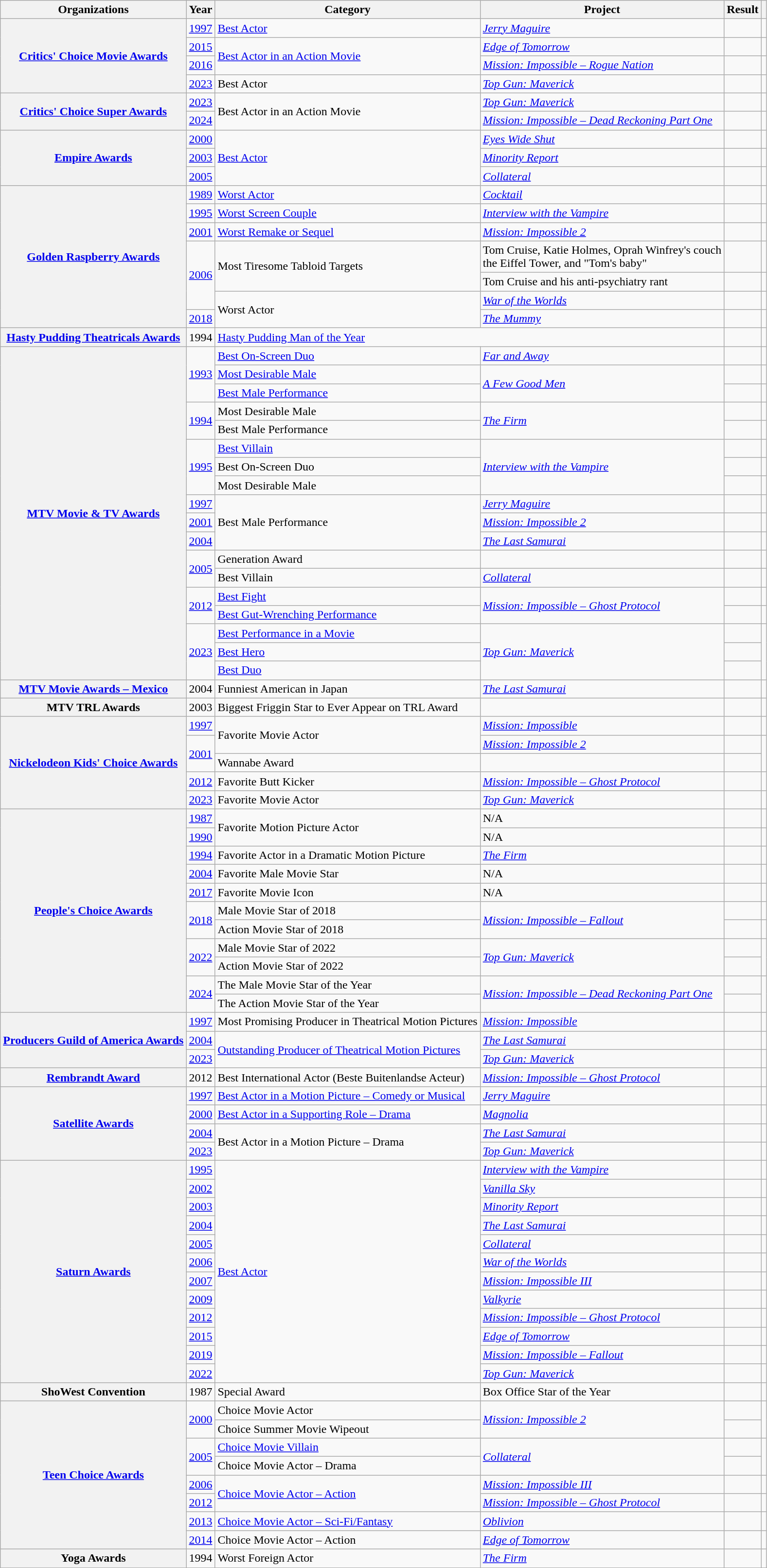<table class= "wikitable plainrowheaders sortable">
<tr>
<th>Organizations</th>
<th scope="col">Year</th>
<th scope="col">Category</th>
<th scope="col">Project</th>
<th scope="col">Result</th>
<th scope="col" class="unsortable"></th>
</tr>
<tr>
<th scope="row" rowspan="4"><a href='#'>Critics' Choice Movie Awards</a></th>
<td style="text-align:center;"><a href='#'>1997</a></td>
<td><a href='#'>Best Actor</a></td>
<td><em><a href='#'>Jerry Maguire</a></em></td>
<td></td>
<td style="text-align:center;"></td>
</tr>
<tr>
<td style="text-align:center;"><a href='#'>2015</a></td>
<td rowspan="2"><a href='#'>Best Actor in an Action Movie</a></td>
<td><em><a href='#'>Edge of Tomorrow</a></em></td>
<td></td>
<td style="text-align:center;"></td>
</tr>
<tr>
<td style="text-align:center;"><a href='#'>2016</a></td>
<td><em><a href='#'>Mission: Impossible – Rogue Nation</a></em></td>
<td></td>
<td style="text-align:center;"></td>
</tr>
<tr>
<td style="text-align:center;"><a href='#'>2023</a></td>
<td>Best Actor</td>
<td><em><a href='#'>Top Gun: Maverick</a></em></td>
<td></td>
<td style="text-align:center;"></td>
</tr>
<tr>
<th scope="row" rowspan="2"><a href='#'>Critics' Choice Super Awards</a></th>
<td style="text-align:center;"><a href='#'>2023</a></td>
<td rowspan="2">Best Actor in an Action Movie</td>
<td><em><a href='#'>Top Gun: Maverick</a></em></td>
<td></td>
<td style="text-align:center;"></td>
</tr>
<tr>
<td style="text-align:center;"><a href='#'>2024</a></td>
<td><em><a href='#'>Mission: Impossible – Dead Reckoning Part One</a></em></td>
<td></td>
<td style="text-align:center;"></td>
</tr>
<tr>
<th scope="row" rowspan="3"><a href='#'>Empire Awards</a></th>
<td style="text-align:center;"><a href='#'>2000</a></td>
<td rowspan="3"><a href='#'>Best Actor</a></td>
<td><em><a href='#'>Eyes Wide Shut</a></em></td>
<td></td>
<td style="text-align:center;"></td>
</tr>
<tr>
<td style="text-align:center;"><a href='#'>2003</a></td>
<td><em><a href='#'>Minority Report</a></em></td>
<td></td>
<td style="text-align:center;"></td>
</tr>
<tr>
<td style="text-align:center;"><a href='#'>2005</a></td>
<td><em><a href='#'>Collateral</a></em></td>
<td></td>
<td style="text-align:center;"></td>
</tr>
<tr>
<th scope="row" rowspan="7"><a href='#'>Golden Raspberry Awards</a></th>
<td style="text-align:center;"><a href='#'>1989</a></td>
<td><a href='#'>Worst Actor</a></td>
<td><em><a href='#'>Cocktail</a></em></td>
<td></td>
<td style="text-align:center;"></td>
</tr>
<tr>
<td style="text-align:center;"><a href='#'>1995</a></td>
<td><a href='#'>Worst Screen Couple</a></td>
<td><em><a href='#'>Interview with the Vampire</a></em></td>
<td></td>
<td style="text-align:center;"></td>
</tr>
<tr>
<td style="text-align:center;"><a href='#'>2001</a></td>
<td><a href='#'>Worst Remake or Sequel</a></td>
<td><em><a href='#'>Mission: Impossible 2</a></em></td>
<td></td>
<td style="text-align:center;"></td>
</tr>
<tr>
<td style="text-align:center;", rowspan="3"><a href='#'>2006</a></td>
<td rowspan="2">Most Tiresome Tabloid Targets</td>
<td>Tom Cruise, Katie Holmes, Oprah Winfrey's couch <br> the Eiffel Tower, and "Tom's baby"</td>
<td></td>
<td style="text-align:center;"></td>
</tr>
<tr>
<td>Tom Cruise and his anti-psychiatry rant</td>
<td></td>
<td style="text-align:center;"></td>
</tr>
<tr>
<td rowspan="2">Worst Actor</td>
<td><em><a href='#'>War of the Worlds</a></em></td>
<td></td>
<td style="text-align:center;"></td>
</tr>
<tr>
<td style="text-align:center;"><a href='#'>2018</a></td>
<td><em><a href='#'>The Mummy</a></em></td>
<td></td>
<td style="text-align:center;"></td>
</tr>
<tr>
<th scope="row" rowspan="1"><a href='#'>Hasty Pudding Theatricals Awards</a></th>
<td style="text-align:center;">1994</td>
<td colspan=2><a href='#'>Hasty Pudding Man of the Year</a></td>
<td></td>
<td style="text-align:center;"></td>
</tr>
<tr>
<th scope="row" rowspan="18"><a href='#'>MTV Movie & TV Awards</a></th>
<td style="text-align:center;", rowspan="3"><a href='#'>1993</a></td>
<td><a href='#'>Best On-Screen Duo</a></td>
<td><em><a href='#'>Far and Away</a></em></td>
<td></td>
<td style="text-align:center;"></td>
</tr>
<tr>
<td><a href='#'>Most Desirable Male</a></td>
<td rowspan="2"><em><a href='#'>A Few Good Men</a></em></td>
<td></td>
<td style="text-align:center;"></td>
</tr>
<tr>
<td><a href='#'>Best Male Performance</a></td>
<td></td>
<td style="text-align:center;"></td>
</tr>
<tr>
<td style="text-align:center;", rowspan="2"><a href='#'>1994</a></td>
<td>Most Desirable Male</td>
<td rowspan="2"><em><a href='#'>The Firm</a></em></td>
<td></td>
<td style="text-align:center;"></td>
</tr>
<tr>
<td>Best Male Performance</td>
<td></td>
<td style="text-align:center;"></td>
</tr>
<tr>
<td style="text-align:center;", rowspan="3"><a href='#'>1995</a></td>
<td><a href='#'>Best Villain</a></td>
<td rowspan="3"><em><a href='#'>Interview with the Vampire</a></em></td>
<td></td>
<td style="text-align:center;"></td>
</tr>
<tr>
<td>Best On-Screen Duo</td>
<td></td>
<td style="text-align:center;"></td>
</tr>
<tr>
<td>Most Desirable Male</td>
<td></td>
<td style="text-align:center;"></td>
</tr>
<tr>
<td style="text-align:center;"><a href='#'>1997</a></td>
<td rowspan="3">Best Male Performance</td>
<td><em><a href='#'>Jerry Maguire</a></em></td>
<td></td>
<td style="text-align:center;"></td>
</tr>
<tr>
<td style="text-align:center;"><a href='#'>2001</a></td>
<td><em><a href='#'>Mission: Impossible 2</a></em></td>
<td></td>
<td style="text-align:center;"></td>
</tr>
<tr>
<td style="text-align:center;"><a href='#'>2004</a></td>
<td><em><a href='#'>The Last Samurai</a></em></td>
<td></td>
<td style="text-align:center;"></td>
</tr>
<tr>
<td style="text-align:center;", rowspan="2"><a href='#'>2005</a></td>
<td>Generation Award</td>
<td></td>
<td></td>
<td style="text-align:center;"></td>
</tr>
<tr>
<td>Best Villain</td>
<td><em><a href='#'>Collateral</a></em></td>
<td></td>
<td style="text-align:center;"></td>
</tr>
<tr>
<td style="text-align:center;", rowspan="2"><a href='#'>2012</a></td>
<td><a href='#'>Best Fight</a></td>
<td rowspan="2"><em><a href='#'>Mission: Impossible – Ghost Protocol</a></em></td>
<td></td>
<td style="text-align:center;"></td>
</tr>
<tr>
<td><a href='#'>Best Gut-Wrenching Performance</a></td>
<td></td>
<td style="text-align:center;"></td>
</tr>
<tr>
<td style="text-align:center;", rowspan="3"><a href='#'>2023</a></td>
<td><a href='#'>Best Performance in a Movie</a></td>
<td rowspan="3"><em><a href='#'>Top Gun: Maverick</a></em></td>
<td></td>
<td style="text-align:center;", rowspan=3></td>
</tr>
<tr>
<td><a href='#'>Best Hero</a></td>
<td></td>
</tr>
<tr>
<td><a href='#'>Best Duo</a></td>
<td></td>
</tr>
<tr>
<th scope="row" rowspan="1"><a href='#'>MTV Movie Awards – Mexico</a></th>
<td style="text-align:center;">2004</td>
<td>Funniest American in Japan</td>
<td><em><a href='#'>The Last Samurai</a></em></td>
<td></td>
<td style="text-align:center;"></td>
</tr>
<tr>
<th scope="row" rowspan="1">MTV TRL Awards</th>
<td style="text-align:center;">2003</td>
<td>Biggest Friggin Star to Ever Appear on TRL Award</td>
<td></td>
<td></td>
<td style="text-align:center;"></td>
</tr>
<tr>
<th scope="row" rowspan="5"><a href='#'>Nickelodeon Kids' Choice Awards</a></th>
<td style="text-align:center;"><a href='#'>1997</a></td>
<td rowspan="2">Favorite Movie Actor</td>
<td><em><a href='#'>Mission: Impossible</a></em></td>
<td></td>
<td style="text-align:center;"></td>
</tr>
<tr>
<td style="text-align:center;", rowspan="2"><a href='#'>2001</a></td>
<td><em><a href='#'>Mission: Impossible 2</a></em></td>
<td></td>
<td style="text-align:center;", rowspan=2></td>
</tr>
<tr>
<td>Wannabe Award</td>
<td></td>
<td></td>
</tr>
<tr>
<td style="text-align:center;"><a href='#'>2012</a></td>
<td>Favorite Butt Kicker</td>
<td><em><a href='#'>Mission: Impossible – Ghost Protocol</a></em></td>
<td></td>
<td style="text-align:center;"></td>
</tr>
<tr>
<td style="text-align:center;"><a href='#'>2023</a></td>
<td rowspan="1">Favorite Movie Actor</td>
<td><em><a href='#'>Top Gun: Maverick</a></em></td>
<td></td>
<td style="text-align:center;"></td>
</tr>
<tr>
<th scope="row" rowspan="11"><a href='#'>People's Choice Awards</a></th>
<td style="text-align:center;"><a href='#'>1987</a></td>
<td rowspan="2">Favorite Motion Picture Actor</td>
<td>N/A</td>
<td></td>
<td style="text-align:center;"></td>
</tr>
<tr>
<td style="text-align:center;"><a href='#'>1990</a></td>
<td>N/A</td>
<td></td>
<td style="text-align:center;"></td>
</tr>
<tr>
<td style="text-align:center;"><a href='#'>1994</a></td>
<td>Favorite Actor in a Dramatic Motion Picture</td>
<td><em><a href='#'>The Firm</a></em></td>
<td></td>
<td style="text-align:center;"></td>
</tr>
<tr>
<td style="text-align:center;"><a href='#'>2004</a></td>
<td>Favorite Male Movie Star</td>
<td>N/A</td>
<td></td>
<td style="text-align:center;"></td>
</tr>
<tr>
<td style="text-align:center;"><a href='#'>2017</a></td>
<td>Favorite Movie Icon</td>
<td>N/A</td>
<td></td>
<td style="text-align:center;"></td>
</tr>
<tr>
<td style="text-align:center;", rowspan="2"><a href='#'>2018</a></td>
<td>Male Movie Star of 2018</td>
<td rowspan="2"><em><a href='#'>Mission: Impossible – Fallout</a></em></td>
<td></td>
<td style="text-align:center;"></td>
</tr>
<tr>
<td>Action Movie Star of 2018</td>
<td></td>
<td style="text-align:center;"></td>
</tr>
<tr>
<td style="text-align:center;", rowspan="2"><a href='#'>2022</a></td>
<td>Male Movie Star of 2022</td>
<td rowspan="2"><em><a href='#'>Top Gun: Maverick</a></em></td>
<td></td>
<td style="text-align:center;", rowspan=2></td>
</tr>
<tr>
<td>Action Movie Star of 2022</td>
<td></td>
</tr>
<tr>
<td style="text-align:center;", rowspan="2"><a href='#'>2024</a></td>
<td>The Male Movie Star of the Year</td>
<td rowspan="2"><em><a href='#'>Mission: Impossible – Dead Reckoning Part One</a></em></td>
<td></td>
<td style="text-align:center;", rowspan=2></td>
</tr>
<tr>
<td>The Action Movie Star of the Year</td>
<td></td>
</tr>
<tr>
<th scope="row" rowspan="3"><a href='#'>Producers Guild of America Awards</a></th>
<td style="text-align:center;"><a href='#'>1997</a></td>
<td>Most Promising Producer in Theatrical Motion Pictures</td>
<td><em><a href='#'>Mission: Impossible</a></em></td>
<td></td>
<td style="text-align:center;"></td>
</tr>
<tr>
<td style="text-align:center;"><a href='#'>2004</a></td>
<td rowspan="2"><a href='#'>Outstanding Producer of Theatrical Motion Pictures</a></td>
<td><em><a href='#'>The Last Samurai</a></em></td>
<td></td>
<td style="text-align:center;"></td>
</tr>
<tr>
<td style="text-align:center;", rowspan="1"><a href='#'>2023</a></td>
<td><em><a href='#'>Top Gun: Maverick</a></em></td>
<td></td>
<td style="text-align:center;"></td>
</tr>
<tr>
<th scope="row" rowspan="1"><a href='#'>Rembrandt Award</a></th>
<td style="text-align:center;">2012</td>
<td>Best International Actor (Beste Buitenlandse Acteur)</td>
<td><em><a href='#'>Mission: Impossible – Ghost Protocol</a></em></td>
<td></td>
<td style="text-align:center;"></td>
</tr>
<tr>
<th scope="row" rowspan="4"><a href='#'>Satellite Awards</a></th>
<td style="text-align:center;"><a href='#'>1997</a></td>
<td><a href='#'>Best Actor in a Motion Picture – Comedy or Musical</a></td>
<td><em><a href='#'>Jerry Maguire</a></em></td>
<td></td>
<td style="text-align:center;"></td>
</tr>
<tr>
<td style="text-align:center;"><a href='#'>2000</a></td>
<td><a href='#'>Best Actor in a Supporting Role – Drama</a></td>
<td><em><a href='#'>Magnolia</a></em></td>
<td></td>
<td style="text-align:center;"></td>
</tr>
<tr>
<td style="text-align:center;"><a href='#'>2004</a></td>
<td rowspan="2">Best Actor in a Motion Picture – Drama</td>
<td><em><a href='#'>The Last Samurai</a></em></td>
<td></td>
<td style="text-align:center;"></td>
</tr>
<tr>
<td style="text-align:center;"><a href='#'>2023</a></td>
<td><em><a href='#'>Top Gun: Maverick</a></em></td>
<td></td>
<td style="text-align:center;"></td>
</tr>
<tr>
<th scope="row" rowspan="12"><a href='#'>Saturn Awards</a></th>
<td style="text-align:center;"><a href='#'>1995</a></td>
<td rowspan="12"><a href='#'>Best Actor</a></td>
<td><em><a href='#'>Interview with the Vampire</a></em></td>
<td></td>
<td style="text-align:center;"></td>
</tr>
<tr>
<td style="text-align:center;"><a href='#'>2002</a></td>
<td><em><a href='#'>Vanilla Sky</a></em></td>
<td></td>
<td style="text-align:center;"></td>
</tr>
<tr>
<td style="text-align:center;"><a href='#'>2003</a></td>
<td><em><a href='#'>Minority Report</a></em></td>
<td></td>
<td style="text-align:center;"></td>
</tr>
<tr>
<td style="text-align:center;"><a href='#'>2004</a></td>
<td><em><a href='#'>The Last Samurai</a></em></td>
<td></td>
<td style="text-align:center;"></td>
</tr>
<tr>
<td style="text-align:center;"><a href='#'>2005</a></td>
<td><em><a href='#'>Collateral</a></em></td>
<td></td>
<td style="text-align:center;"></td>
</tr>
<tr>
<td style="text-align:center;"><a href='#'>2006</a></td>
<td><em><a href='#'>War of the Worlds</a></em></td>
<td></td>
<td style="text-align:center;"></td>
</tr>
<tr>
<td style="text-align:center;"><a href='#'>2007</a></td>
<td><em><a href='#'>Mission: Impossible III</a></em></td>
<td></td>
<td style="text-align:center;"></td>
</tr>
<tr>
<td style="text-align:center;"><a href='#'>2009</a></td>
<td><em><a href='#'>Valkyrie</a></em></td>
<td></td>
<td style="text-align:center;"></td>
</tr>
<tr>
<td style="text-align:center;"><a href='#'>2012</a></td>
<td><em><a href='#'>Mission: Impossible – Ghost Protocol</a></em></td>
<td></td>
<td style="text-align:center;"></td>
</tr>
<tr>
<td style="text-align:center;"><a href='#'>2015</a></td>
<td><em><a href='#'>Edge of Tomorrow</a></em></td>
<td></td>
<td style="text-align:center;"></td>
</tr>
<tr>
<td style="text-align:center;"><a href='#'>2019</a></td>
<td><em><a href='#'>Mission: Impossible – Fallout</a></em></td>
<td></td>
<td style="text-align:center;"></td>
</tr>
<tr>
<td style="text-align:center;"><a href='#'>2022</a></td>
<td><em><a href='#'>Top Gun: Maverick</a></em></td>
<td></td>
<td style="text-align:center;"></td>
</tr>
<tr>
<th scope="row" rowspan="1">ShoWest Convention</th>
<td style="text-align:center;">1987</td>
<td>Special Award</td>
<td>Box Office Star of the Year</td>
<td></td>
<td style="text-align:center;"></td>
</tr>
<tr>
<th scope="row" rowspan="8"><a href='#'>Teen Choice Awards</a></th>
<td style="text-align:center;", rowspan="2"><a href='#'>2000</a></td>
<td>Choice Movie Actor</td>
<td rowspan="2"><em><a href='#'>Mission: Impossible 2</a></em></td>
<td></td>
<td style="text-align:center;", rowspan=2></td>
</tr>
<tr>
<td>Choice Summer Movie Wipeout</td>
<td></td>
</tr>
<tr>
<td style="text-align:center;", rowspan="2"><a href='#'>2005</a></td>
<td><a href='#'>Choice Movie Villain</a></td>
<td rowspan="2"><em><a href='#'>Collateral</a></em></td>
<td></td>
<td style="text-align:center;", rowspan=2></td>
</tr>
<tr>
<td>Choice Movie Actor – Drama</td>
<td></td>
</tr>
<tr>
<td style="text-align:center;"><a href='#'>2006</a></td>
<td rowspan="2"><a href='#'>Choice Movie Actor – Action</a></td>
<td><em><a href='#'>Mission: Impossible III</a></em></td>
<td></td>
<td style="text-align:center;"></td>
</tr>
<tr>
<td style="text-align:center;"><a href='#'>2012</a></td>
<td><em><a href='#'>Mission: Impossible – Ghost Protocol</a></em></td>
<td></td>
<td style="text-align:center;"></td>
</tr>
<tr>
<td style="text-align:center;"><a href='#'>2013</a></td>
<td><a href='#'>Choice Movie Actor – Sci-Fi/Fantasy</a></td>
<td><em><a href='#'>Oblivion</a></em></td>
<td></td>
<td style="text-align:center;"></td>
</tr>
<tr>
<td style="text-align:center;"><a href='#'>2014</a></td>
<td>Choice Movie Actor – Action</td>
<td><em><a href='#'>Edge of Tomorrow</a></em></td>
<td></td>
<td style="text-align:center;"></td>
</tr>
<tr>
<th scope="row" rowspan="1">Yoga Awards</th>
<td style="text-align:center;">1994</td>
<td>Worst Foreign Actor</td>
<td><em><a href='#'>The Firm</a></em></td>
<td></td>
<td style="text-align:center;"></td>
</tr>
<tr>
</tr>
</table>
